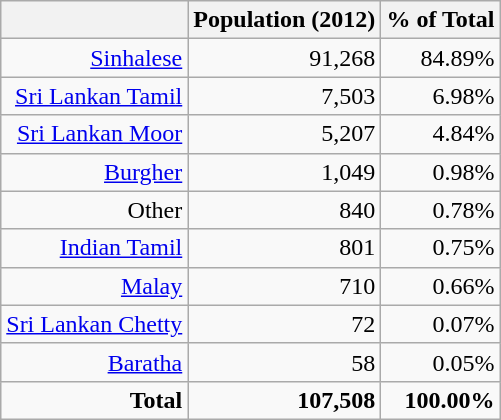<table class="wikitable"  style="text-align:right">
<tr>
<th></th>
<th>Population (2012)</th>
<th>% of Total</th>
</tr>
<tr>
<td><a href='#'>Sinhalese</a></td>
<td>91,268</td>
<td>84.89%</td>
</tr>
<tr>
<td><a href='#'>Sri Lankan Tamil</a></td>
<td>7,503</td>
<td>6.98%</td>
</tr>
<tr>
<td><a href='#'>Sri Lankan Moor</a></td>
<td>5,207</td>
<td>4.84%</td>
</tr>
<tr>
<td><a href='#'>Burgher</a></td>
<td>1,049</td>
<td>0.98%</td>
</tr>
<tr>
<td>Other</td>
<td>840</td>
<td>0.78%</td>
</tr>
<tr>
<td><a href='#'>Indian Tamil</a></td>
<td>801</td>
<td>0.75%</td>
</tr>
<tr>
<td><a href='#'>Malay</a></td>
<td>710</td>
<td>0.66%</td>
</tr>
<tr>
<td><a href='#'>Sri Lankan Chetty</a></td>
<td>72</td>
<td>0.07%</td>
</tr>
<tr>
<td><a href='#'>Baratha</a></td>
<td>58</td>
<td>0.05%</td>
</tr>
<tr>
<td><strong>Total</strong></td>
<td><strong>107,508</strong></td>
<td><strong>100.00%</strong></td>
</tr>
</table>
